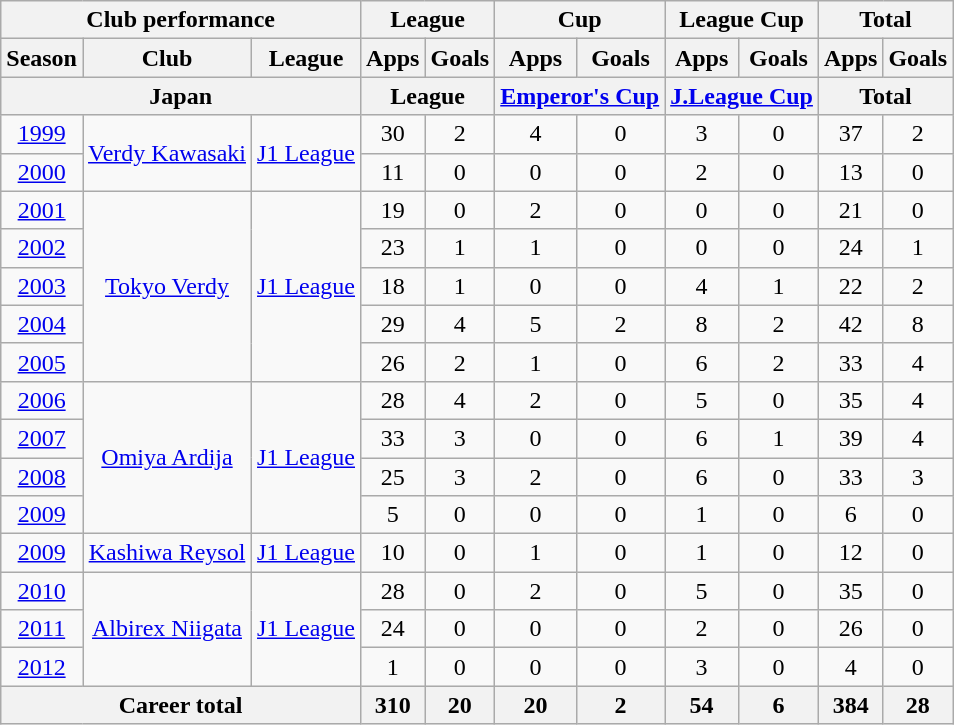<table class="wikitable" style="text-align:center">
<tr>
<th colspan=3>Club performance</th>
<th colspan=2>League</th>
<th colspan=2>Cup</th>
<th colspan=2>League Cup</th>
<th colspan=2>Total</th>
</tr>
<tr>
<th>Season</th>
<th>Club</th>
<th>League</th>
<th>Apps</th>
<th>Goals</th>
<th>Apps</th>
<th>Goals</th>
<th>Apps</th>
<th>Goals</th>
<th>Apps</th>
<th>Goals</th>
</tr>
<tr>
<th colspan=3>Japan</th>
<th colspan=2>League</th>
<th colspan=2><a href='#'>Emperor's Cup</a></th>
<th colspan=2><a href='#'>J.League Cup</a></th>
<th colspan=2>Total</th>
</tr>
<tr>
<td><a href='#'>1999</a></td>
<td rowspan="2"><a href='#'>Verdy Kawasaki</a></td>
<td rowspan="2"><a href='#'>J1 League</a></td>
<td>30</td>
<td>2</td>
<td>4</td>
<td>0</td>
<td>3</td>
<td>0</td>
<td>37</td>
<td>2</td>
</tr>
<tr>
<td><a href='#'>2000</a></td>
<td>11</td>
<td>0</td>
<td>0</td>
<td>0</td>
<td>2</td>
<td>0</td>
<td>13</td>
<td>0</td>
</tr>
<tr>
<td><a href='#'>2001</a></td>
<td rowspan="5"><a href='#'>Tokyo Verdy</a></td>
<td rowspan="5"><a href='#'>J1 League</a></td>
<td>19</td>
<td>0</td>
<td>2</td>
<td>0</td>
<td>0</td>
<td>0</td>
<td>21</td>
<td>0</td>
</tr>
<tr>
<td><a href='#'>2002</a></td>
<td>23</td>
<td>1</td>
<td>1</td>
<td>0</td>
<td>0</td>
<td>0</td>
<td>24</td>
<td>1</td>
</tr>
<tr>
<td><a href='#'>2003</a></td>
<td>18</td>
<td>1</td>
<td>0</td>
<td>0</td>
<td>4</td>
<td>1</td>
<td>22</td>
<td>2</td>
</tr>
<tr>
<td><a href='#'>2004</a></td>
<td>29</td>
<td>4</td>
<td>5</td>
<td>2</td>
<td>8</td>
<td>2</td>
<td>42</td>
<td>8</td>
</tr>
<tr>
<td><a href='#'>2005</a></td>
<td>26</td>
<td>2</td>
<td>1</td>
<td>0</td>
<td>6</td>
<td>2</td>
<td>33</td>
<td>4</td>
</tr>
<tr>
<td><a href='#'>2006</a></td>
<td rowspan="4"><a href='#'>Omiya Ardija</a></td>
<td rowspan="4"><a href='#'>J1 League</a></td>
<td>28</td>
<td>4</td>
<td>2</td>
<td>0</td>
<td>5</td>
<td>0</td>
<td>35</td>
<td>4</td>
</tr>
<tr>
<td><a href='#'>2007</a></td>
<td>33</td>
<td>3</td>
<td>0</td>
<td>0</td>
<td>6</td>
<td>1</td>
<td>39</td>
<td>4</td>
</tr>
<tr>
<td><a href='#'>2008</a></td>
<td>25</td>
<td>3</td>
<td>2</td>
<td>0</td>
<td>6</td>
<td>0</td>
<td>33</td>
<td>3</td>
</tr>
<tr>
<td><a href='#'>2009</a></td>
<td>5</td>
<td>0</td>
<td>0</td>
<td>0</td>
<td>1</td>
<td>0</td>
<td>6</td>
<td>0</td>
</tr>
<tr>
<td><a href='#'>2009</a></td>
<td><a href='#'>Kashiwa Reysol</a></td>
<td><a href='#'>J1 League</a></td>
<td>10</td>
<td>0</td>
<td>1</td>
<td>0</td>
<td>1</td>
<td>0</td>
<td>12</td>
<td>0</td>
</tr>
<tr>
<td><a href='#'>2010</a></td>
<td rowspan="3"><a href='#'>Albirex Niigata</a></td>
<td rowspan="3"><a href='#'>J1 League</a></td>
<td>28</td>
<td>0</td>
<td>2</td>
<td>0</td>
<td>5</td>
<td>0</td>
<td>35</td>
<td>0</td>
</tr>
<tr>
<td><a href='#'>2011</a></td>
<td>24</td>
<td>0</td>
<td>0</td>
<td>0</td>
<td>2</td>
<td>0</td>
<td>26</td>
<td>0</td>
</tr>
<tr>
<td><a href='#'>2012</a></td>
<td>1</td>
<td>0</td>
<td>0</td>
<td>0</td>
<td>3</td>
<td>0</td>
<td>4</td>
<td>0</td>
</tr>
<tr>
<th colspan=3>Career total</th>
<th>310</th>
<th>20</th>
<th>20</th>
<th>2</th>
<th>54</th>
<th>6</th>
<th>384</th>
<th>28</th>
</tr>
</table>
